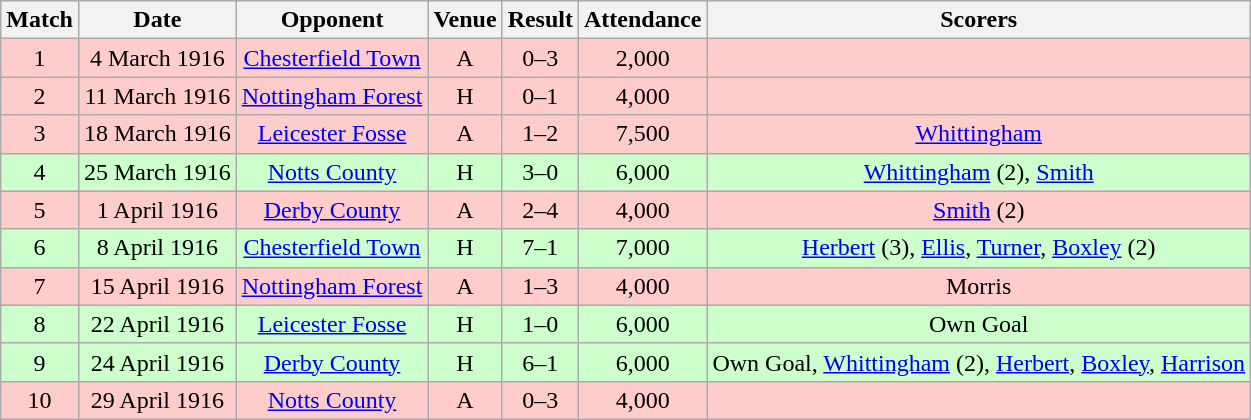<table class="wikitable " style="font-size:100%; text-align:center">
<tr>
<th>Match</th>
<th>Date</th>
<th>Opponent</th>
<th>Venue</th>
<th>Result</th>
<th>Attendance</th>
<th>Scorers</th>
</tr>
<tr style="background-color: #FFCCCC;">
<td>1</td>
<td>4 March 1916</td>
<td><a href='#'>Chesterfield Town</a></td>
<td>A</td>
<td>0–3</td>
<td>2,000</td>
<td></td>
</tr>
<tr style="background-color: #FFCCCC;">
<td>2</td>
<td>11 March 1916</td>
<td><a href='#'>Nottingham Forest</a></td>
<td>H</td>
<td>0–1</td>
<td>4,000</td>
<td></td>
</tr>
<tr style="background-color: #FFCCCC;">
<td>3</td>
<td>18 March 1916</td>
<td><a href='#'>Leicester Fosse</a></td>
<td>A</td>
<td>1–2</td>
<td>7,500</td>
<td><a href='#'>Whittingham</a></td>
</tr>
<tr style="background-color: #CCFFCC;">
<td>4</td>
<td>25 March 1916</td>
<td><a href='#'>Notts County</a></td>
<td>H</td>
<td>3–0</td>
<td>6,000</td>
<td><a href='#'>Whittingham</a> (2), <a href='#'>Smith</a></td>
</tr>
<tr style="background-color: #FFCCCC;">
<td>5</td>
<td>1 April 1916</td>
<td><a href='#'>Derby County</a></td>
<td>A</td>
<td>2–4</td>
<td>4,000</td>
<td><a href='#'>Smith</a> (2)</td>
</tr>
<tr style="background-color: #CCFFCC;">
<td>6</td>
<td>8 April 1916</td>
<td><a href='#'>Chesterfield Town</a></td>
<td>H</td>
<td>7–1</td>
<td>7,000</td>
<td><a href='#'>Herbert</a> (3), <a href='#'>Ellis</a>, <a href='#'>Turner</a>, <a href='#'>Boxley</a> (2)</td>
</tr>
<tr style="background-color: #FFCCCC;">
<td>7</td>
<td>15 April 1916</td>
<td><a href='#'>Nottingham Forest</a></td>
<td>A</td>
<td>1–3</td>
<td>4,000</td>
<td>Morris</td>
</tr>
<tr style="background-color: #CCFFCC;">
<td>8</td>
<td>22 April 1916</td>
<td><a href='#'>Leicester Fosse</a></td>
<td>H</td>
<td>1–0</td>
<td>6,000</td>
<td>Own Goal</td>
</tr>
<tr style="background-color: #CCFFCC;">
<td>9</td>
<td>24 April 1916</td>
<td><a href='#'>Derby County</a></td>
<td>H</td>
<td>6–1</td>
<td>6,000</td>
<td>Own Goal, <a href='#'>Whittingham</a> (2), <a href='#'>Herbert</a>, <a href='#'>Boxley</a>, <a href='#'>Harrison</a></td>
</tr>
<tr style="background-color: #FFCCCC;">
<td>10</td>
<td>29 April 1916</td>
<td><a href='#'>Notts County</a></td>
<td>A</td>
<td>0–3</td>
<td>4,000</td>
<td></td>
</tr>
</table>
